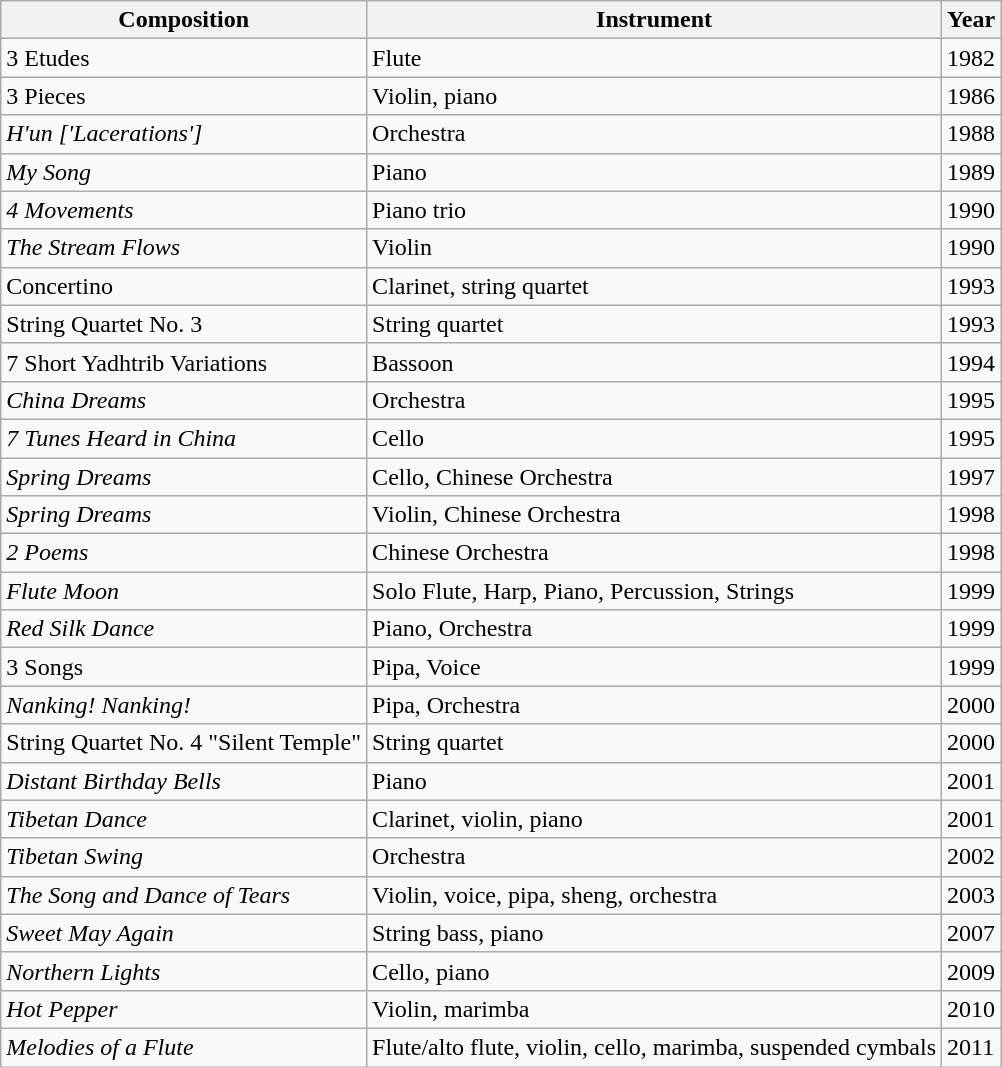<table class="wikitable">
<tr>
<th>Composition</th>
<th>Instrument</th>
<th>Year</th>
</tr>
<tr>
<td>3 Etudes</td>
<td>Flute</td>
<td>1982</td>
</tr>
<tr>
<td>3 Pieces</td>
<td>Violin, piano</td>
<td>1986</td>
</tr>
<tr>
<td><em>H'un ['Lacerations']</em></td>
<td>Orchestra</td>
<td>1988</td>
</tr>
<tr>
<td><em>My Song</em></td>
<td>Piano</td>
<td>1989</td>
</tr>
<tr>
<td><em>4 Movements</em></td>
<td>Piano trio</td>
<td>1990</td>
</tr>
<tr>
<td><em>The Stream Flows</em></td>
<td>Violin</td>
<td>1990</td>
</tr>
<tr>
<td>Concertino</td>
<td>Clarinet, string quartet</td>
<td>1993</td>
</tr>
<tr>
<td>String Quartet No. 3</td>
<td>String quartet</td>
<td>1993</td>
</tr>
<tr>
<td>7 Short Yadhtrib Variations</td>
<td>Bassoon</td>
<td>1994</td>
</tr>
<tr>
<td><em>China Dreams</em></td>
<td>Orchestra</td>
<td>1995</td>
</tr>
<tr>
<td><em>7 Tunes Heard in China</em></td>
<td>Cello</td>
<td>1995</td>
</tr>
<tr>
<td><em>Spring Dreams</em></td>
<td>Cello, Chinese Orchestra</td>
<td>1997</td>
</tr>
<tr>
<td><em>Spring Dreams</em></td>
<td>Violin, Chinese Orchestra</td>
<td>1998</td>
</tr>
<tr>
<td><em>2 Poems</em></td>
<td>Chinese Orchestra</td>
<td>1998</td>
</tr>
<tr>
<td><em>Flute Moon</em></td>
<td>Solo Flute, Harp, Piano, Percussion, Strings</td>
<td>1999</td>
</tr>
<tr>
<td><em>Red Silk Dance</em></td>
<td>Piano, Orchestra</td>
<td>1999</td>
</tr>
<tr>
<td>3 Songs</td>
<td>Pipa, Voice</td>
<td>1999</td>
</tr>
<tr>
<td><em>Nanking! Nanking!</em></td>
<td>Pipa, Orchestra</td>
<td>2000</td>
</tr>
<tr>
<td>String Quartet No. 4 "Silent Temple"</td>
<td>String quartet</td>
<td>2000</td>
</tr>
<tr>
<td><em>Distant Birthday Bells</em></td>
<td>Piano</td>
<td>2001</td>
</tr>
<tr>
<td><em>Tibetan Dance</em></td>
<td>Clarinet, violin, piano</td>
<td>2001</td>
</tr>
<tr>
<td><em>Tibetan Swing</em></td>
<td>Orchestra</td>
<td>2002</td>
</tr>
<tr>
<td><em>The Song and Dance of Tears</em></td>
<td>Violin, voice, pipa, sheng, orchestra</td>
<td>2003</td>
</tr>
<tr>
<td><em>Sweet May Again</em></td>
<td>String bass, piano</td>
<td>2007</td>
</tr>
<tr>
<td><em>Northern Lights</em></td>
<td>Cello, piano</td>
<td>2009</td>
</tr>
<tr>
<td><em>Hot Pepper</em></td>
<td>Violin, marimba</td>
<td>2010</td>
</tr>
<tr>
<td><em>Melodies of a Flute</em></td>
<td>Flute/alto flute, violin, cello, marimba, suspended cymbals</td>
<td>2011</td>
</tr>
</table>
